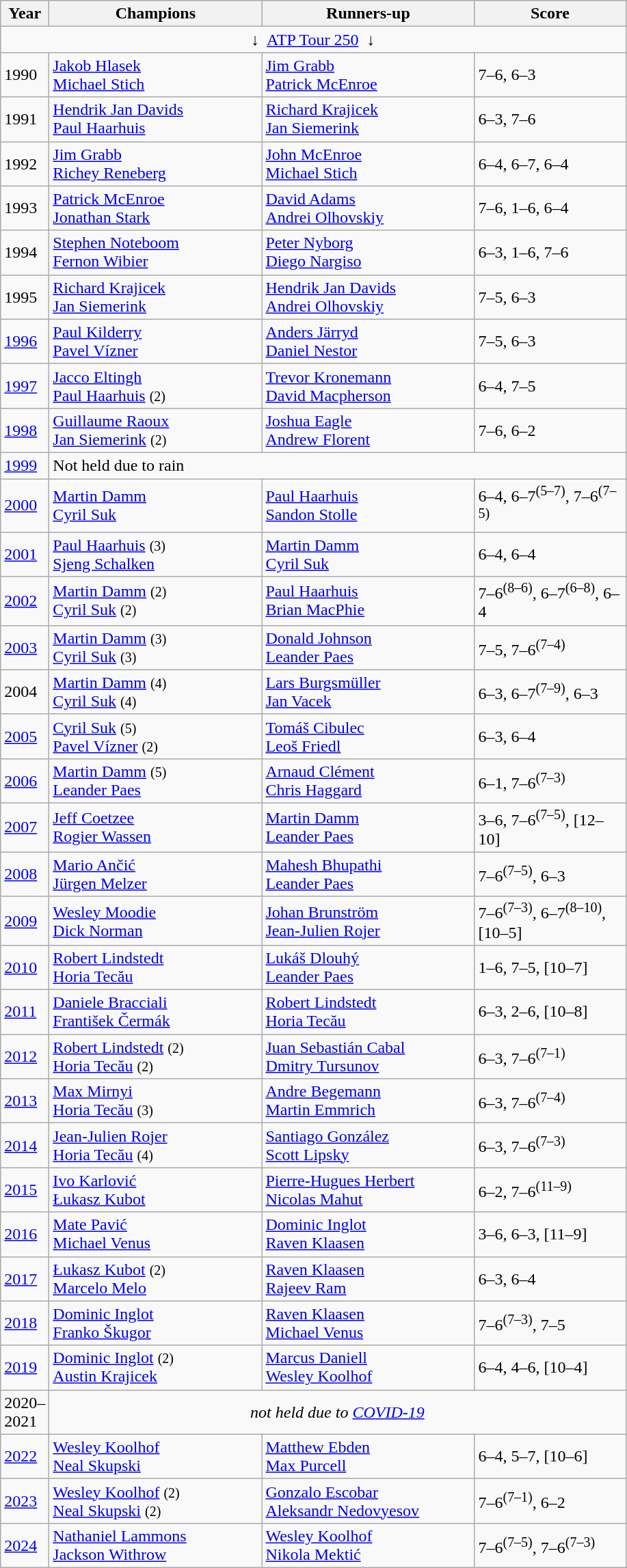<table class="wikitable">
<tr>
<th>Year</th>
<th width="200">Champions</th>
<th width="200">Runners-up</th>
<th width="140">Score</th>
</tr>
<tr>
<td colspan=4 align=center>↓  <a href='#'>ATP Tour 250</a>  ↓</td>
</tr>
<tr>
<td>1990</td>
<td> <a href='#'>Jakob Hlasek</a> <br>  <a href='#'>Michael Stich</a></td>
<td> <a href='#'>Jim Grabb</a> <br>  <a href='#'>Patrick McEnroe</a></td>
<td>7–6, 6–3</td>
</tr>
<tr>
<td>1991</td>
<td> <a href='#'>Hendrik Jan Davids</a> <br>  <a href='#'>Paul Haarhuis</a></td>
<td> <a href='#'>Richard Krajicek</a> <br>  <a href='#'>Jan Siemerink</a></td>
<td>6–3, 7–6</td>
</tr>
<tr>
<td>1992</td>
<td> <a href='#'>Jim Grabb</a><br>  <a href='#'>Richey Reneberg</a></td>
<td> <a href='#'>John McEnroe</a> <br>  <a href='#'>Michael Stich</a></td>
<td>6–4, 6–7, 6–4</td>
</tr>
<tr>
<td>1993</td>
<td> <a href='#'>Patrick McEnroe</a> <br>  <a href='#'>Jonathan Stark</a></td>
<td> <a href='#'>David Adams</a> <br>  <a href='#'>Andrei Olhovskiy</a></td>
<td>7–6, 1–6, 6–4</td>
</tr>
<tr>
<td>1994</td>
<td> <a href='#'>Stephen Noteboom</a> <br>  <a href='#'>Fernon Wibier</a></td>
<td> <a href='#'>Peter Nyborg</a> <br>  <a href='#'>Diego Nargiso</a></td>
<td>6–3, 1–6, 7–6</td>
</tr>
<tr>
<td>1995</td>
<td> <a href='#'>Richard Krajicek</a> <br>  <a href='#'>Jan Siemerink</a></td>
<td> <a href='#'>Hendrik Jan Davids</a> <br>  <a href='#'>Andrei Olhovskiy</a></td>
<td>7–5, 6–3</td>
</tr>
<tr>
<td><a href='#'>1996</a></td>
<td> <a href='#'>Paul Kilderry</a> <br>  <a href='#'>Pavel Vízner</a></td>
<td> <a href='#'>Anders Järryd</a> <br>  <a href='#'>Daniel Nestor</a></td>
<td>7–5, 6–3</td>
</tr>
<tr>
<td><a href='#'>1997</a></td>
<td> <a href='#'>Jacco Eltingh</a> <br>  <a href='#'>Paul Haarhuis</a> <small>(2)</small></td>
<td> <a href='#'>Trevor Kronemann</a> <br>  <a href='#'>David Macpherson</a></td>
<td>6–4, 7–5</td>
</tr>
<tr>
<td><a href='#'>1998</a></td>
<td> <a href='#'>Guillaume Raoux</a> <br>  <a href='#'>Jan Siemerink</a> <small>(2)</small></td>
<td> <a href='#'>Joshua Eagle</a> <br>  <a href='#'>Andrew Florent</a></td>
<td>7–6, 6–2</td>
</tr>
<tr>
<td><a href='#'>1999</a></td>
<td colspan="3">Not held due to rain</td>
</tr>
<tr>
<td><a href='#'>2000</a></td>
<td> <a href='#'>Martin Damm</a> <br>  <a href='#'>Cyril Suk</a></td>
<td> <a href='#'>Paul Haarhuis</a> <br>  <a href='#'>Sandon Stolle</a></td>
<td>6–4, 6–7<sup>(5–7)</sup>, 7–6<sup>(7–5)</sup></td>
</tr>
<tr>
<td><a href='#'>2001</a></td>
<td> <a href='#'>Paul Haarhuis</a> <small>(3)</small> <br>  <a href='#'>Sjeng Schalken</a></td>
<td> <a href='#'>Martin Damm</a> <br>  <a href='#'>Cyril Suk</a></td>
<td>6–4, 6–4</td>
</tr>
<tr>
<td><a href='#'>2002</a></td>
<td> <a href='#'>Martin Damm</a> <small>(2)</small> <br>  <a href='#'>Cyril Suk</a> <small>(2)</small></td>
<td> <a href='#'>Paul Haarhuis</a> <br>  <a href='#'>Brian MacPhie</a></td>
<td>7–6<sup>(8–6)</sup>, 6–7<sup>(6–8)</sup>, 6–4</td>
</tr>
<tr>
<td><a href='#'>2003</a></td>
<td> <a href='#'>Martin Damm</a> <small>(3)</small> <br>  <a href='#'>Cyril Suk</a> <small>(3)</small></td>
<td> <a href='#'>Donald Johnson</a> <br>  <a href='#'>Leander Paes</a></td>
<td>7–5, 7–6<sup>(7–4)</sup></td>
</tr>
<tr>
<td>2004</td>
<td> <a href='#'>Martin Damm</a> <small>(4)</small> <br>  <a href='#'>Cyril Suk</a> <small>(4)</small></td>
<td> <a href='#'>Lars Burgsmüller</a> <br>  <a href='#'>Jan Vacek</a></td>
<td>6–3, 6–7<sup>(7–9)</sup>, 6–3</td>
</tr>
<tr>
<td><a href='#'>2005</a></td>
<td> <a href='#'>Cyril Suk</a> <small>(5)</small> <br>  <a href='#'>Pavel Vízner</a> <small>(2)</small></td>
<td> <a href='#'>Tomáš Cibulec</a> <br>  <a href='#'>Leoš Friedl</a></td>
<td>6–3, 6–4</td>
</tr>
<tr>
<td><a href='#'>2006</a></td>
<td> <a href='#'>Martin Damm</a> <small>(5)</small> <br>  <a href='#'>Leander Paes</a></td>
<td> <a href='#'>Arnaud Clément</a> <br>  <a href='#'>Chris Haggard</a></td>
<td>6–1, 7–6<sup>(7–3)</sup></td>
</tr>
<tr>
<td><a href='#'>2007</a></td>
<td> <a href='#'>Jeff Coetzee</a> <br>  <a href='#'>Rogier Wassen</a></td>
<td> <a href='#'>Martin Damm</a> <br>  <a href='#'>Leander Paes</a></td>
<td>3–6, 7–6<sup>(7–5)</sup>, [12–10]</td>
</tr>
<tr>
<td><a href='#'>2008</a></td>
<td> <a href='#'>Mario Ančić</a> <br>  <a href='#'>Jürgen Melzer</a></td>
<td> <a href='#'>Mahesh Bhupathi</a> <br>  <a href='#'>Leander Paes</a></td>
<td>7–6<sup>(7–5)</sup>, 6–3</td>
</tr>
<tr>
<td><a href='#'>2009</a></td>
<td> <a href='#'>Wesley Moodie</a> <br>  <a href='#'>Dick Norman</a></td>
<td> <a href='#'>Johan Brunström</a> <br>  <a href='#'>Jean-Julien Rojer</a></td>
<td>7–6<sup>(7–3)</sup>, 6–7<sup>(8–10)</sup>, [10–5]</td>
</tr>
<tr>
<td><a href='#'>2010</a></td>
<td> <a href='#'>Robert Lindstedt</a> <br>  <a href='#'>Horia Tecău</a></td>
<td> <a href='#'>Lukáš Dlouhý</a> <br>  <a href='#'>Leander Paes</a></td>
<td>1–6, 7–5, [10–7]</td>
</tr>
<tr>
<td><a href='#'>2011</a></td>
<td> <a href='#'>Daniele Bracciali</a> <br>  <a href='#'>František Čermák</a></td>
<td> <a href='#'>Robert Lindstedt</a> <br>  <a href='#'>Horia Tecău</a></td>
<td>6–3, 2–6, [10–8]</td>
</tr>
<tr>
<td><a href='#'>2012</a></td>
<td> <a href='#'>Robert Lindstedt</a> <small>(2)</small> <br>  <a href='#'>Horia Tecău</a> <small>(2)</small></td>
<td> <a href='#'>Juan Sebastián Cabal</a> <br>  <a href='#'>Dmitry Tursunov</a></td>
<td>6–3, 7–6<sup>(7–1)</sup></td>
</tr>
<tr>
<td><a href='#'>2013</a></td>
<td> <a href='#'>Max Mirnyi</a> <br>  <a href='#'>Horia Tecău</a> <small>(3)</small></td>
<td> <a href='#'>Andre Begemann</a> <br>  <a href='#'>Martin Emmrich</a></td>
<td>6–3, 7–6<sup>(7–4)</sup></td>
</tr>
<tr>
<td><a href='#'>2014</a></td>
<td> <a href='#'>Jean-Julien Rojer</a> <br>  <a href='#'>Horia Tecău</a> <small>(4)</small></td>
<td> <a href='#'>Santiago González</a> <br>  <a href='#'>Scott Lipsky</a></td>
<td>6–3, 7–6<sup>(7–3)</sup></td>
</tr>
<tr>
<td><a href='#'>2015</a></td>
<td> <a href='#'>Ivo Karlović</a> <br>  <a href='#'>Łukasz Kubot</a></td>
<td> <a href='#'>Pierre-Hugues Herbert</a> <br>  <a href='#'>Nicolas Mahut</a></td>
<td>6–2, 7–6<sup>(11–9)</sup></td>
</tr>
<tr>
<td><a href='#'>2016</a></td>
<td> <a href='#'>Mate Pavić</a> <br>  <a href='#'>Michael Venus</a></td>
<td> <a href='#'>Dominic Inglot</a> <br>  <a href='#'>Raven Klaasen</a></td>
<td>3–6, 6–3, [11–9]</td>
</tr>
<tr>
<td><a href='#'>2017</a></td>
<td> <a href='#'>Łukasz Kubot</a> <small>(2)</small> <br>  <a href='#'>Marcelo Melo</a></td>
<td> <a href='#'>Raven Klaasen</a> <br>  <a href='#'>Rajeev Ram</a></td>
<td>6–3, 6–4</td>
</tr>
<tr>
<td><a href='#'>2018</a></td>
<td> <a href='#'>Dominic Inglot</a> <br>  <a href='#'>Franko Škugor</a></td>
<td> <a href='#'>Raven Klaasen</a> <br>  <a href='#'>Michael Venus</a></td>
<td>7–6<sup>(7–3)</sup>, 7–5</td>
</tr>
<tr>
<td><a href='#'>2019</a></td>
<td> <a href='#'>Dominic Inglot</a> <small>(2)</small> <br>  <a href='#'>Austin Krajicek</a></td>
<td> <a href='#'>Marcus Daniell</a> <br>  <a href='#'>Wesley Koolhof</a></td>
<td>6–4, 4–6, [10–4]</td>
</tr>
<tr>
<td style=background:>2020– <br>2021</td>
<td colspan=3 align=center style=background:><em>not held due to <a href='#'>COVID-19</a></em></td>
</tr>
<tr>
<td><a href='#'>2022</a></td>
<td> <a href='#'>Wesley Koolhof</a> <br>  <a href='#'>Neal Skupski</a></td>
<td> <a href='#'>Matthew Ebden</a> <br>  <a href='#'>Max Purcell</a></td>
<td>6–4, 5–7, [10–6]</td>
</tr>
<tr>
<td><a href='#'>2023</a></td>
<td> <a href='#'>Wesley Koolhof</a> <small>(2)</small> <br>  <a href='#'>Neal Skupski</a> <small>(2)</small></td>
<td> <a href='#'>Gonzalo Escobar</a> <br>  <a href='#'>Aleksandr Nedovyesov</a></td>
<td>7–6<sup>(7–1)</sup>, 6–2</td>
</tr>
<tr>
<td><a href='#'>2024</a></td>
<td> <a href='#'>Nathaniel Lammons</a> <br>  <a href='#'>Jackson Withrow</a></td>
<td> <a href='#'>Wesley Koolhof</a> <br>  <a href='#'>Nikola Mektić</a></td>
<td>7–6<sup>(7–5)</sup>, 7–6<sup>(7–3)</sup></td>
</tr>
</table>
